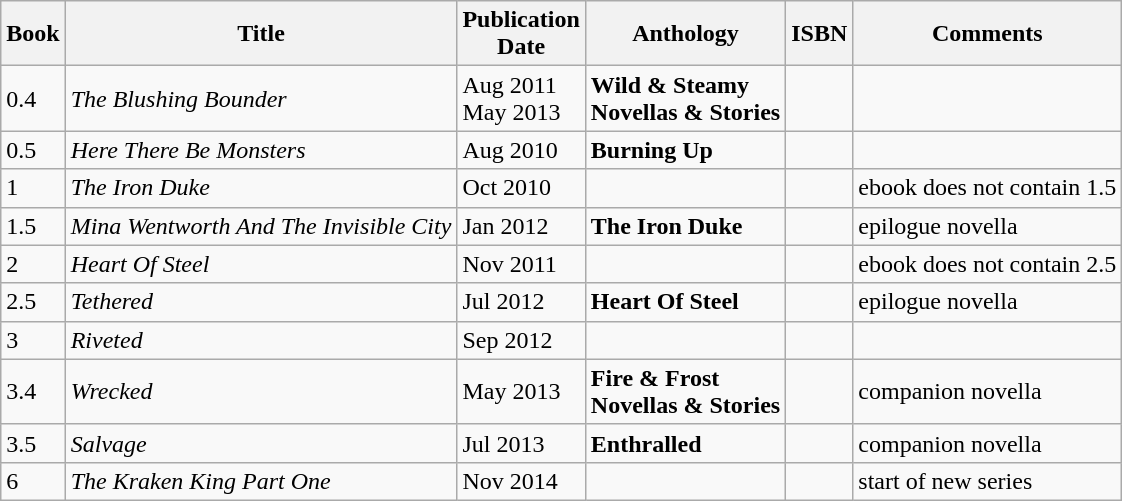<table class="wikitable">
<tr>
<th>Book<br></th>
<th>Title</th>
<th>Publication<br>Date</th>
<th>Anthology</th>
<th>ISBN</th>
<th>Comments</th>
</tr>
<tr>
<td>0.4</td>
<td><em>The Blushing Bounder</em></td>
<td>Aug 2011<br>May 2013</td>
<td><strong>Wild & Steamy</strong><br><strong>Novellas & Stories</strong></td>
<td></td>
<td></td>
</tr>
<tr>
<td>0.5</td>
<td><em>Here There Be Monsters</em></td>
<td>Aug 2010</td>
<td><strong>Burning Up</strong></td>
<td></td>
<td></td>
</tr>
<tr>
<td>1</td>
<td><em>The Iron Duke</em></td>
<td>Oct 2010</td>
<td></td>
<td></td>
<td>ebook does not contain 1.5</td>
</tr>
<tr>
<td>1.5</td>
<td><em>Mina Wentworth And The Invisible City</em></td>
<td>Jan 2012</td>
<td><strong>The Iron Duke</strong></td>
<td></td>
<td>epilogue novella</td>
</tr>
<tr>
<td>2</td>
<td><em>Heart Of Steel</em></td>
<td>Nov 2011</td>
<td></td>
<td></td>
<td>ebook does not contain 2.5</td>
</tr>
<tr>
<td>2.5</td>
<td><em>Tethered</em></td>
<td>Jul 2012</td>
<td><strong>Heart Of Steel</strong></td>
<td></td>
<td>epilogue novella</td>
</tr>
<tr>
<td>3</td>
<td><em>Riveted</em></td>
<td>Sep 2012</td>
<td></td>
<td></td>
<td></td>
</tr>
<tr>
<td>3.4</td>
<td><em>Wrecked</em></td>
<td>May 2013</td>
<td><strong>Fire & Frost</strong><br><strong>Novellas & Stories</strong></td>
<td></td>
<td>companion novella</td>
</tr>
<tr>
<td>3.5</td>
<td><em>Salvage</em></td>
<td>Jul 2013</td>
<td><strong>Enthralled</strong></td>
<td></td>
<td>companion novella</td>
</tr>
<tr>
<td>6</td>
<td><em>The Kraken King Part One</em></td>
<td>Nov 2014</td>
<td></td>
<td></td>
<td>start of new series</td>
</tr>
</table>
